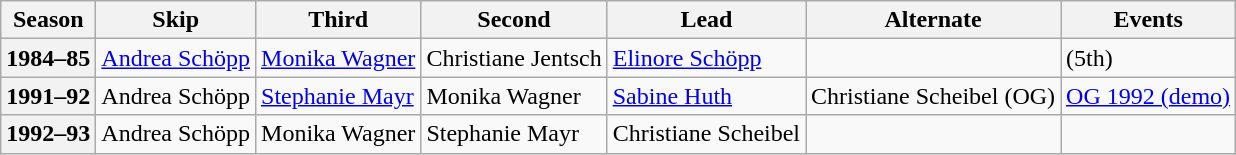<table class="wikitable">
<tr>
<th scope="col">Season</th>
<th scope="col">Skip</th>
<th scope="col">Third</th>
<th scope="col">Second</th>
<th scope="col">Lead</th>
<th scope="col">Alternate</th>
<th scope="col">Events</th>
</tr>
<tr>
<th scope="row">1984–85</th>
<td><a href='#'>Andrea Schöpp</a></td>
<td><a href='#'>Monika Wagner</a></td>
<td>Christiane Jentsch</td>
<td><a href='#'>Elinore Schöpp</a></td>
<td></td>
<td> (5th)</td>
</tr>
<tr>
<th scope="row">1991–92</th>
<td>Andrea Schöpp</td>
<td><a href='#'>Stephanie Mayr</a></td>
<td>Monika Wagner</td>
<td><a href='#'>Sabine Huth</a></td>
<td>Christiane Scheibel (OG)</td>
<td><a href='#'>OG 1992 (demo)</a> </td>
</tr>
<tr>
<th scope="row">1992–93</th>
<td>Andrea Schöpp</td>
<td>Monika Wagner</td>
<td>Stephanie Mayr</td>
<td>Christiane Scheibel</td>
<td></td>
<td> </td>
</tr>
</table>
